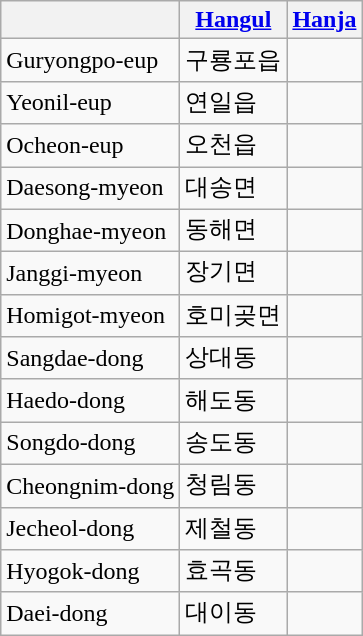<table class="wikitable">
<tr>
<th></th>
<th><a href='#'>Hangul</a></th>
<th><a href='#'>Hanja</a></th>
</tr>
<tr>
<td>Guryongpo-eup</td>
<td>구룡포읍</td>
<td></td>
</tr>
<tr>
<td>Yeonil-eup</td>
<td>연일읍</td>
<td></td>
</tr>
<tr>
<td>Ocheon-eup</td>
<td>오천읍</td>
<td></td>
</tr>
<tr>
<td>Daesong-myeon</td>
<td>대송면</td>
<td></td>
</tr>
<tr>
<td>Donghae-myeon</td>
<td>동해면</td>
<td></td>
</tr>
<tr>
<td>Janggi-myeon</td>
<td>장기면</td>
<td></td>
</tr>
<tr>
<td>Homigot-myeon</td>
<td>호미곶면</td>
<td></td>
</tr>
<tr>
<td>Sangdae-dong</td>
<td>상대동</td>
<td></td>
</tr>
<tr>
<td>Haedo-dong</td>
<td>해도동</td>
<td></td>
</tr>
<tr>
<td>Songdo-dong</td>
<td>송도동</td>
<td></td>
</tr>
<tr>
<td>Cheongnim-dong</td>
<td>청림동</td>
<td></td>
</tr>
<tr>
<td>Jecheol-dong</td>
<td>제철동</td>
<td></td>
</tr>
<tr>
<td>Hyogok-dong</td>
<td>효곡동</td>
<td></td>
</tr>
<tr>
<td>Daei-dong</td>
<td>대이동</td>
<td></td>
</tr>
</table>
